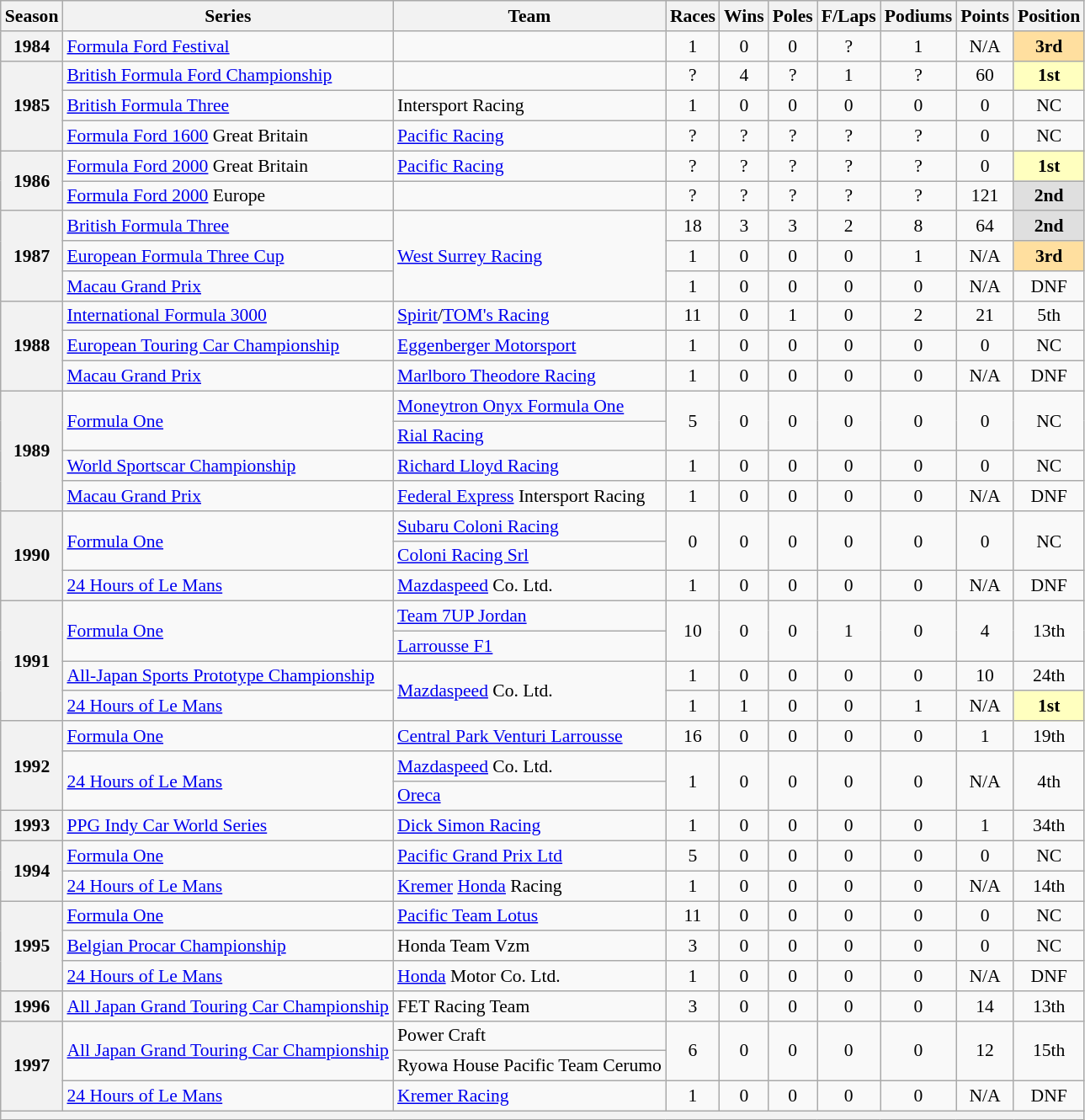<table class="wikitable" style="font-size: 90%; text-align:center">
<tr>
<th>Season</th>
<th>Series</th>
<th>Team</th>
<th>Races</th>
<th>Wins</th>
<th>Poles</th>
<th>F/Laps</th>
<th>Podiums</th>
<th>Points</th>
<th>Position</th>
</tr>
<tr>
<th>1984</th>
<td align=left><a href='#'>Formula Ford Festival</a></td>
<td align=left></td>
<td>1</td>
<td>0</td>
<td>0</td>
<td>?</td>
<td>1</td>
<td>N/A</td>
<td style="background:#FFDF9F"><strong>3rd</strong></td>
</tr>
<tr>
<th rowspan=3>1985</th>
<td align=left><a href='#'>British Formula Ford Championship</a></td>
<td align=left></td>
<td>?</td>
<td>4</td>
<td>?</td>
<td>1</td>
<td>?</td>
<td>60</td>
<td style="background:#FFFFBF"><strong>1st</strong></td>
</tr>
<tr>
<td align=left><a href='#'>British Formula Three</a></td>
<td align=left>Intersport Racing</td>
<td>1</td>
<td>0</td>
<td>0</td>
<td>0</td>
<td>0</td>
<td>0</td>
<td>NC</td>
</tr>
<tr>
<td align=left><a href='#'>Formula Ford 1600</a> Great Britain</td>
<td align=left><a href='#'>Pacific Racing</a></td>
<td>?</td>
<td>?</td>
<td>?</td>
<td>?</td>
<td>?</td>
<td>0</td>
<td>NC</td>
</tr>
<tr>
<th rowspan=2>1986</th>
<td align=left><a href='#'>Formula Ford 2000</a> Great Britain</td>
<td align=left><a href='#'>Pacific Racing</a></td>
<td>?</td>
<td>?</td>
<td>?</td>
<td>?</td>
<td>?</td>
<td>0</td>
<td style="background:#FFFFBF"><strong>1st</strong></td>
</tr>
<tr>
<td align=left><a href='#'>Formula Ford 2000</a> Europe</td>
<td align=left></td>
<td>?</td>
<td>?</td>
<td>?</td>
<td>?</td>
<td>?</td>
<td>121</td>
<td style="background:#DFDFDF"><strong>2nd</strong></td>
</tr>
<tr>
<th rowspan=3>1987</th>
<td align=left><a href='#'>British Formula Three</a></td>
<td rowspan="3" style="text-align:left"><a href='#'>West Surrey Racing</a></td>
<td>18</td>
<td>3</td>
<td>3</td>
<td>2</td>
<td>8</td>
<td>64</td>
<td style="background:#DFDFDF"><strong>2nd</strong></td>
</tr>
<tr>
<td align=left><a href='#'>European Formula Three Cup</a></td>
<td>1</td>
<td>0</td>
<td>0</td>
<td>0</td>
<td>1</td>
<td>N/A</td>
<td style="background:#FFDF9F"><strong>3rd</strong></td>
</tr>
<tr>
<td align=left><a href='#'>Macau Grand Prix</a></td>
<td>1</td>
<td>0</td>
<td>0</td>
<td>0</td>
<td>0</td>
<td>N/A</td>
<td>DNF</td>
</tr>
<tr>
<th rowspan=3>1988</th>
<td align=left><a href='#'>International Formula 3000</a></td>
<td align=left><a href='#'>Spirit</a>/<a href='#'>TOM's Racing</a></td>
<td>11</td>
<td>0</td>
<td>1</td>
<td>0</td>
<td>2</td>
<td>21</td>
<td>5th</td>
</tr>
<tr>
<td align=left><a href='#'>European Touring Car Championship</a></td>
<td align=left><a href='#'>Eggenberger Motorsport</a></td>
<td>1</td>
<td>0</td>
<td>0</td>
<td>0</td>
<td>0</td>
<td>0</td>
<td>NC</td>
</tr>
<tr>
<td align=left><a href='#'>Macau Grand Prix</a></td>
<td align=left><a href='#'>Marlboro Theodore Racing</a></td>
<td>1</td>
<td>0</td>
<td>0</td>
<td>0</td>
<td>0</td>
<td>N/A</td>
<td>DNF</td>
</tr>
<tr>
<th rowspan=4>1989</th>
<td rowspan="2" style="text-align:left"><a href='#'>Formula One</a></td>
<td align=left><a href='#'>Moneytron Onyx Formula One</a></td>
<td rowspan=2>5</td>
<td rowspan=2>0</td>
<td rowspan=2>0</td>
<td rowspan=2>0</td>
<td rowspan=2>0</td>
<td rowspan=2>0</td>
<td rowspan=2>NC</td>
</tr>
<tr>
<td align=left><a href='#'>Rial Racing</a></td>
</tr>
<tr>
<td align=left><a href='#'>World Sportscar Championship</a></td>
<td align=left><a href='#'>Richard Lloyd Racing</a></td>
<td>1</td>
<td>0</td>
<td>0</td>
<td>0</td>
<td>0</td>
<td>0</td>
<td>NC</td>
</tr>
<tr>
<td align=left><a href='#'>Macau Grand Prix</a></td>
<td align=left><a href='#'>Federal Express</a> Intersport Racing</td>
<td>1</td>
<td>0</td>
<td>0</td>
<td>0</td>
<td>0</td>
<td>N/A</td>
<td>DNF</td>
</tr>
<tr>
<th rowspan=3>1990</th>
<td rowspan="2" style="text-align:left"><a href='#'>Formula One</a></td>
<td align=left><a href='#'>Subaru Coloni Racing</a></td>
<td rowspan=2>0</td>
<td rowspan=2>0</td>
<td rowspan=2>0</td>
<td rowspan=2>0</td>
<td rowspan=2>0</td>
<td rowspan=2>0</td>
<td rowspan=2>NC</td>
</tr>
<tr>
<td align=left><a href='#'>Coloni Racing Srl</a></td>
</tr>
<tr>
<td align=left><a href='#'>24 Hours of Le Mans</a></td>
<td align=left><a href='#'>Mazdaspeed</a> Co. Ltd.</td>
<td>1</td>
<td>0</td>
<td>0</td>
<td>0</td>
<td>0</td>
<td>N/A</td>
<td>DNF</td>
</tr>
<tr>
<th rowspan=4>1991</th>
<td rowspan="2" style="text-align:left"><a href='#'>Formula One</a></td>
<td align=left><a href='#'>Team 7UP Jordan</a></td>
<td rowspan=2>10</td>
<td rowspan=2>0</td>
<td rowspan=2>0</td>
<td rowspan=2>1</td>
<td rowspan=2>0</td>
<td rowspan=2>4</td>
<td rowspan=2>13th</td>
</tr>
<tr>
<td align=left><a href='#'>Larrousse F1</a></td>
</tr>
<tr>
<td align=left><a href='#'>All-Japan Sports Prototype Championship</a></td>
<td rowspan="2" style="text-align:left"><a href='#'>Mazdaspeed</a> Co. Ltd.</td>
<td>1</td>
<td>0</td>
<td>0</td>
<td>0</td>
<td>0</td>
<td>10</td>
<td>24th</td>
</tr>
<tr>
<td align=left><a href='#'>24 Hours of Le Mans</a></td>
<td>1</td>
<td>1</td>
<td>0</td>
<td>0</td>
<td>1</td>
<td>N/A</td>
<td style="background:#FFFFBF"><strong>1st</strong></td>
</tr>
<tr>
<th rowspan=3>1992</th>
<td align=left><a href='#'>Formula One</a></td>
<td align=left><a href='#'>Central Park Venturi Larrousse</a></td>
<td>16</td>
<td>0</td>
<td>0</td>
<td>0</td>
<td>0</td>
<td>1</td>
<td>19th</td>
</tr>
<tr>
<td rowspan="2" style="text-align:left"><a href='#'>24 Hours of Le Mans</a></td>
<td align=left><a href='#'>Mazdaspeed</a> Co. Ltd.</td>
<td rowspan=2>1</td>
<td rowspan=2>0</td>
<td rowspan=2>0</td>
<td rowspan=2>0</td>
<td rowspan=2>0</td>
<td rowspan=2>N/A</td>
<td rowspan=2>4th</td>
</tr>
<tr>
<td align=left><a href='#'>Oreca</a></td>
</tr>
<tr>
<th>1993</th>
<td align=left><a href='#'>PPG Indy Car World Series</a></td>
<td align=left><a href='#'>Dick Simon Racing</a></td>
<td>1</td>
<td>0</td>
<td>0</td>
<td>0</td>
<td>0</td>
<td>1</td>
<td>34th</td>
</tr>
<tr>
<th rowspan=2>1994</th>
<td align=left><a href='#'>Formula One</a></td>
<td align=left><a href='#'>Pacific Grand Prix Ltd</a></td>
<td>5</td>
<td>0</td>
<td>0</td>
<td>0</td>
<td>0</td>
<td>0</td>
<td>NC</td>
</tr>
<tr>
<td align=left><a href='#'>24 Hours of Le Mans</a></td>
<td align=left><a href='#'>Kremer</a> <a href='#'>Honda</a> Racing</td>
<td>1</td>
<td>0</td>
<td>0</td>
<td>0</td>
<td>0</td>
<td>N/A</td>
<td>14th</td>
</tr>
<tr>
<th rowspan=3>1995</th>
<td align=left><a href='#'>Formula One</a></td>
<td align=left><a href='#'>Pacific Team Lotus</a></td>
<td>11</td>
<td>0</td>
<td>0</td>
<td>0</td>
<td>0</td>
<td>0</td>
<td>NC</td>
</tr>
<tr>
<td align=left><a href='#'>Belgian Procar Championship</a></td>
<td align=left>Honda Team Vzm</td>
<td>3</td>
<td>0</td>
<td>0</td>
<td>0</td>
<td>0</td>
<td>0</td>
<td>NC</td>
</tr>
<tr>
<td align=left><a href='#'>24 Hours of Le Mans</a></td>
<td align=left><a href='#'>Honda</a> Motor Co. Ltd.</td>
<td>1</td>
<td>0</td>
<td>0</td>
<td>0</td>
<td>0</td>
<td>N/A</td>
<td>DNF</td>
</tr>
<tr>
<th>1996</th>
<td align=left><a href='#'>All Japan Grand Touring Car Championship</a></td>
<td align=left>FET Racing Team</td>
<td>3</td>
<td>0</td>
<td>0</td>
<td>0</td>
<td>0</td>
<td>14</td>
<td>13th</td>
</tr>
<tr>
<th rowspan=3>1997</th>
<td rowspan="2" style="text-align:left"><a href='#'>All Japan Grand Touring Car Championship</a></td>
<td align=left>Power Craft</td>
<td rowspan=2>6</td>
<td rowspan=2>0</td>
<td rowspan=2>0</td>
<td rowspan=2>0</td>
<td rowspan=2>0</td>
<td rowspan=2>12</td>
<td rowspan=2>15th</td>
</tr>
<tr>
<td align=left>Ryowa House Pacific Team Cerumo</td>
</tr>
<tr>
<td align=left><a href='#'>24 Hours of Le Mans</a></td>
<td align=left><a href='#'>Kremer Racing</a></td>
<td>1</td>
<td>0</td>
<td>0</td>
<td>0</td>
<td>0</td>
<td>N/A</td>
<td>DNF</td>
</tr>
<tr>
<th colspan=10></th>
</tr>
</table>
